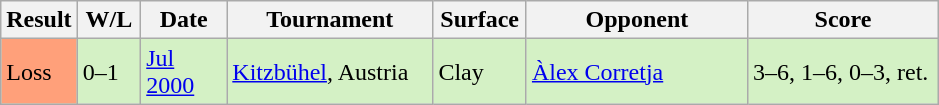<table class="sortable wikitable">
<tr>
<th style="width:40px">Result</th>
<th style="width:35px" class="unsortable">W/L</th>
<th style="width:50px">Date</th>
<th style="width:130px">Tournament</th>
<th style="width:55px">Surface</th>
<th style="width:140px">Opponent</th>
<th style="width:120px" class="unsortable">Score</th>
</tr>
<tr style="background:#d4f1c5;">
<td style="background:#ffa07a;">Loss</td>
<td>0–1</td>
<td><a href='#'>Jul 2000</a></td>
<td><a href='#'>Kitzbühel</a>, Austria</td>
<td>Clay</td>
<td> <a href='#'>Àlex Corretja</a></td>
<td>3–6, 1–6, 0–3, ret.</td>
</tr>
</table>
